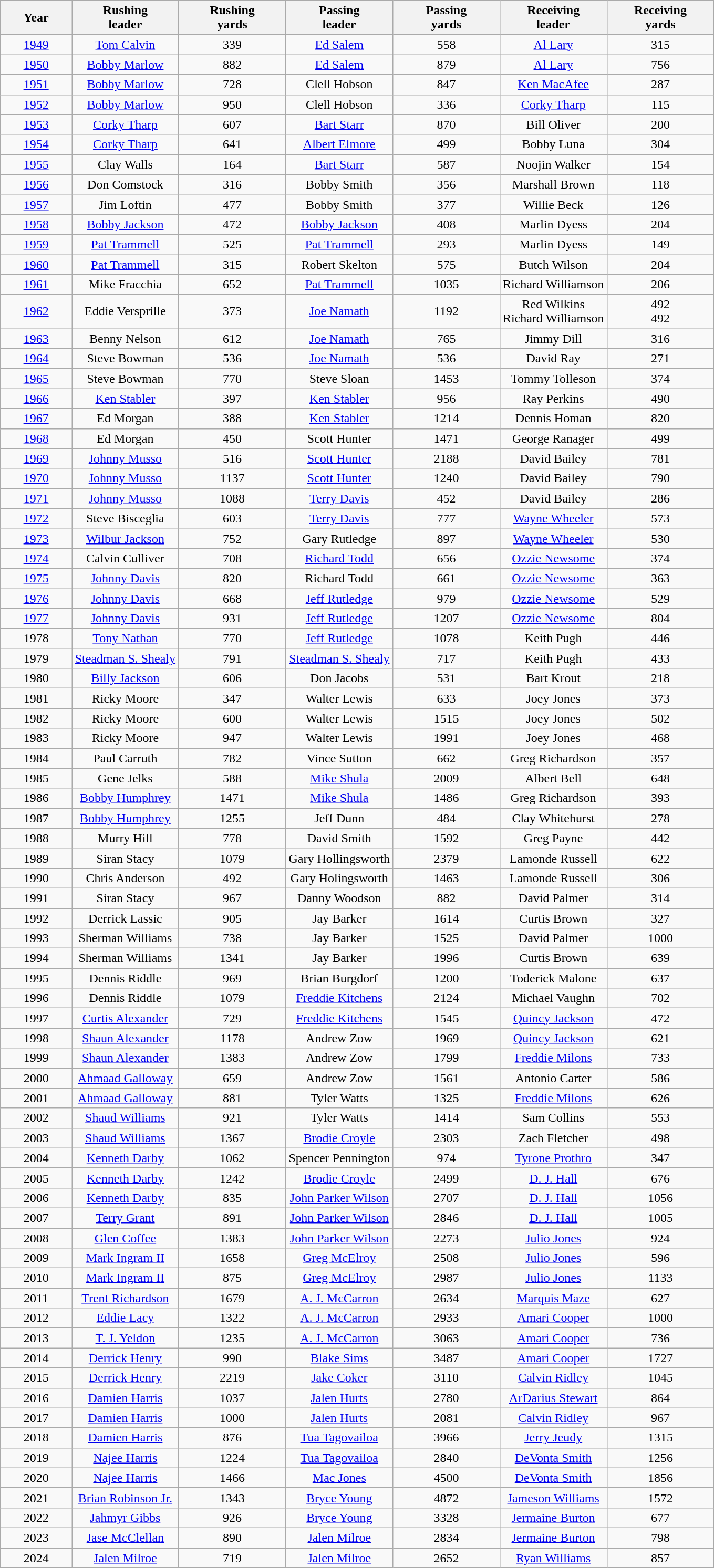<table class="wikitable sortable">
<tr>
<th bgcolor="#DDDDFF" width="10%">Year</th>
<th bgcolor="#DDDDFF" width="15%">Rushing<br>leader</th>
<th bgcolor="#DDDDFF" width="15%">Rushing<br>yards</th>
<th bgcolor="#DDDDFF" width="15%">Passing<br>leader</th>
<th bgcolor="#DDDDFF" width="15%">Passing<br>yards</th>
<th bgcolor="#DDDDFF" width="15%">Receiving<br>leader</th>
<th bgcolor="#DDDDFF" width="15%">Receiving<br>yards</th>
</tr>
<tr align="center">
<td><a href='#'>1949</a></td>
<td><a href='#'>Tom Calvin</a></td>
<td>339</td>
<td><a href='#'>Ed Salem</a></td>
<td>558</td>
<td><a href='#'>Al Lary</a></td>
<td>315</td>
</tr>
<tr align="center">
<td><a href='#'>1950</a></td>
<td><a href='#'>Bobby Marlow</a></td>
<td>882</td>
<td><a href='#'>Ed Salem</a></td>
<td>879</td>
<td><a href='#'>Al Lary</a></td>
<td>756</td>
</tr>
<tr align="center">
<td><a href='#'>1951</a></td>
<td><a href='#'>Bobby Marlow</a></td>
<td>728</td>
<td>Clell Hobson</td>
<td>847</td>
<td><a href='#'>Ken MacAfee</a></td>
<td>287</td>
</tr>
<tr align="center">
<td><a href='#'>1952</a></td>
<td><a href='#'>Bobby Marlow</a></td>
<td>950</td>
<td>Clell Hobson</td>
<td>336</td>
<td><a href='#'>Corky Tharp</a></td>
<td>115</td>
</tr>
<tr align="center">
<td><a href='#'>1953</a></td>
<td><a href='#'>Corky Tharp</a></td>
<td>607</td>
<td><a href='#'>Bart Starr</a></td>
<td>870</td>
<td>Bill Oliver</td>
<td>200</td>
</tr>
<tr align="center">
<td><a href='#'>1954</a></td>
<td><a href='#'>Corky Tharp</a></td>
<td>641</td>
<td><a href='#'>Albert Elmore</a></td>
<td>499</td>
<td>Bobby Luna</td>
<td>304</td>
</tr>
<tr align="center">
<td><a href='#'>1955</a></td>
<td>Clay Walls</td>
<td>164</td>
<td><a href='#'>Bart Starr</a></td>
<td>587</td>
<td>Noojin Walker</td>
<td>154</td>
</tr>
<tr align="center">
<td><a href='#'>1956</a></td>
<td>Don Comstock</td>
<td>316</td>
<td>Bobby Smith</td>
<td>356</td>
<td>Marshall Brown</td>
<td>118</td>
</tr>
<tr align="center">
<td><a href='#'>1957</a></td>
<td>Jim Loftin</td>
<td>477</td>
<td>Bobby Smith</td>
<td>377</td>
<td>Willie Beck</td>
<td>126</td>
</tr>
<tr align="center">
<td><a href='#'>1958</a></td>
<td><a href='#'>Bobby Jackson</a></td>
<td>472</td>
<td><a href='#'>Bobby Jackson</a></td>
<td>408</td>
<td>Marlin Dyess</td>
<td>204</td>
</tr>
<tr align="center">
<td><a href='#'>1959</a></td>
<td><a href='#'>Pat Trammell</a></td>
<td>525</td>
<td><a href='#'>Pat Trammell</a></td>
<td>293</td>
<td>Marlin Dyess</td>
<td>149</td>
</tr>
<tr align="center">
<td><a href='#'>1960</a></td>
<td><a href='#'>Pat Trammell</a></td>
<td>315</td>
<td>Robert Skelton</td>
<td>575</td>
<td>Butch Wilson</td>
<td>204</td>
</tr>
<tr align="center">
<td><a href='#'>1961</a></td>
<td>Mike Fracchia</td>
<td>652</td>
<td><a href='#'>Pat Trammell</a></td>
<td>1035</td>
<td>Richard Williamson</td>
<td>206</td>
</tr>
<tr align="center">
<td><a href='#'>1962</a></td>
<td>Eddie Versprille</td>
<td>373</td>
<td><a href='#'>Joe Namath</a></td>
<td>1192</td>
<td>Red Wilkins<br>Richard Williamson</td>
<td>492<br>492</td>
</tr>
<tr align="center">
<td><a href='#'>1963</a></td>
<td>Benny Nelson</td>
<td>612</td>
<td><a href='#'>Joe Namath</a></td>
<td>765</td>
<td>Jimmy Dill</td>
<td>316</td>
</tr>
<tr align="center">
<td><a href='#'>1964</a></td>
<td>Steve Bowman</td>
<td>536</td>
<td><a href='#'>Joe Namath</a></td>
<td>536</td>
<td>David Ray</td>
<td>271</td>
</tr>
<tr align="center">
<td><a href='#'>1965</a></td>
<td>Steve Bowman</td>
<td>770</td>
<td>Steve Sloan</td>
<td>1453</td>
<td>Tommy Tolleson</td>
<td>374</td>
</tr>
<tr align="center">
<td><a href='#'>1966</a></td>
<td><a href='#'>Ken Stabler</a></td>
<td>397</td>
<td><a href='#'>Ken Stabler</a></td>
<td>956</td>
<td>Ray Perkins</td>
<td>490</td>
</tr>
<tr align="center">
<td><a href='#'>1967</a></td>
<td>Ed Morgan</td>
<td>388</td>
<td><a href='#'>Ken Stabler</a></td>
<td>1214</td>
<td>Dennis Homan</td>
<td>820</td>
</tr>
<tr align="center">
<td><a href='#'>1968</a></td>
<td>Ed Morgan</td>
<td>450</td>
<td>Scott Hunter</td>
<td>1471</td>
<td>George Ranager</td>
<td>499</td>
</tr>
<tr align="center">
<td><a href='#'>1969</a></td>
<td><a href='#'>Johnny Musso</a></td>
<td>516</td>
<td><a href='#'>Scott Hunter</a></td>
<td>2188</td>
<td>David Bailey</td>
<td>781</td>
</tr>
<tr align="center">
<td><a href='#'>1970</a></td>
<td><a href='#'>Johnny Musso</a></td>
<td>1137</td>
<td><a href='#'>Scott Hunter</a></td>
<td>1240</td>
<td>David Bailey</td>
<td>790</td>
</tr>
<tr align="center">
<td><a href='#'>1971</a></td>
<td><a href='#'>Johnny Musso</a></td>
<td>1088</td>
<td><a href='#'>Terry Davis</a></td>
<td>452</td>
<td>David Bailey</td>
<td>286</td>
</tr>
<tr align="center">
<td><a href='#'>1972</a></td>
<td>Steve Bisceglia</td>
<td>603</td>
<td><a href='#'>Terry Davis</a></td>
<td>777</td>
<td><a href='#'>Wayne Wheeler</a></td>
<td>573</td>
</tr>
<tr align="center">
<td><a href='#'>1973</a></td>
<td><a href='#'>Wilbur Jackson</a></td>
<td>752</td>
<td>Gary Rutledge</td>
<td>897</td>
<td><a href='#'>Wayne Wheeler</a></td>
<td>530</td>
</tr>
<tr align="center">
<td><a href='#'>1974</a></td>
<td>Calvin Culliver</td>
<td>708</td>
<td><a href='#'>Richard Todd</a></td>
<td>656</td>
<td><a href='#'>Ozzie Newsome</a></td>
<td>374</td>
</tr>
<tr align="center">
<td><a href='#'>1975</a></td>
<td><a href='#'>Johnny Davis</a></td>
<td>820</td>
<td>Richard Todd</td>
<td>661</td>
<td><a href='#'>Ozzie Newsome</a></td>
<td>363</td>
</tr>
<tr align="center">
<td><a href='#'>1976</a></td>
<td><a href='#'>Johnny Davis</a></td>
<td>668</td>
<td><a href='#'>Jeff Rutledge</a></td>
<td>979</td>
<td><a href='#'>Ozzie Newsome</a></td>
<td>529</td>
</tr>
<tr align="center">
<td><a href='#'>1977</a></td>
<td><a href='#'>Johnny Davis</a></td>
<td>931</td>
<td><a href='#'>Jeff Rutledge</a></td>
<td>1207</td>
<td><a href='#'>Ozzie Newsome</a></td>
<td>804</td>
</tr>
<tr align="center">
<td>1978</td>
<td><a href='#'>Tony Nathan</a></td>
<td>770</td>
<td><a href='#'>Jeff Rutledge</a></td>
<td>1078</td>
<td>Keith Pugh</td>
<td>446</td>
</tr>
<tr align="center">
<td>1979</td>
<td><a href='#'>Steadman S. Shealy</a></td>
<td>791</td>
<td><a href='#'>Steadman S. Shealy</a></td>
<td>717</td>
<td>Keith Pugh</td>
<td>433</td>
</tr>
<tr align="center">
<td>1980</td>
<td><a href='#'>Billy Jackson</a></td>
<td>606</td>
<td>Don Jacobs</td>
<td>531</td>
<td>Bart Krout</td>
<td>218</td>
</tr>
<tr align="center">
<td>1981</td>
<td>Ricky Moore</td>
<td>347</td>
<td>Walter Lewis</td>
<td>633</td>
<td>Joey Jones</td>
<td>373</td>
</tr>
<tr align="center">
<td>1982</td>
<td>Ricky Moore</td>
<td>600</td>
<td>Walter Lewis</td>
<td>1515</td>
<td>Joey Jones</td>
<td>502</td>
</tr>
<tr align="center">
<td>1983</td>
<td>Ricky Moore</td>
<td>947</td>
<td>Walter Lewis</td>
<td>1991</td>
<td>Joey Jones</td>
<td>468</td>
</tr>
<tr align="center">
<td>1984</td>
<td>Paul Carruth</td>
<td>782</td>
<td>Vince Sutton</td>
<td>662</td>
<td>Greg Richardson</td>
<td>357</td>
</tr>
<tr align="center">
<td>1985</td>
<td>Gene Jelks</td>
<td>588</td>
<td><a href='#'>Mike Shula</a></td>
<td>2009</td>
<td>Albert Bell</td>
<td>648</td>
</tr>
<tr align="center">
<td>1986</td>
<td><a href='#'>Bobby Humphrey</a></td>
<td>1471</td>
<td><a href='#'>Mike Shula</a></td>
<td>1486</td>
<td>Greg Richardson</td>
<td>393</td>
</tr>
<tr align="center">
<td>1987</td>
<td><a href='#'>Bobby Humphrey</a></td>
<td>1255</td>
<td>Jeff Dunn</td>
<td>484</td>
<td>Clay Whitehurst</td>
<td>278</td>
</tr>
<tr align="center">
<td>1988</td>
<td>Murry Hill</td>
<td>778</td>
<td>David Smith</td>
<td>1592</td>
<td>Greg Payne</td>
<td>442</td>
</tr>
<tr align="center">
<td>1989</td>
<td>Siran Stacy</td>
<td>1079</td>
<td>Gary Hollingsworth</td>
<td>2379</td>
<td>Lamonde Russell</td>
<td>622</td>
</tr>
<tr align="center">
<td>1990</td>
<td>Chris Anderson</td>
<td>492</td>
<td>Gary Holingsworth</td>
<td>1463</td>
<td>Lamonde Russell</td>
<td>306</td>
</tr>
<tr align="center">
<td>1991</td>
<td>Siran Stacy</td>
<td>967</td>
<td>Danny Woodson</td>
<td>882</td>
<td>David Palmer</td>
<td>314</td>
</tr>
<tr align="center">
<td>1992</td>
<td>Derrick Lassic</td>
<td>905</td>
<td>Jay Barker</td>
<td>1614</td>
<td>Curtis Brown</td>
<td>327</td>
</tr>
<tr align="center">
<td>1993</td>
<td>Sherman Williams</td>
<td>738</td>
<td>Jay Barker</td>
<td>1525</td>
<td>David Palmer</td>
<td>1000</td>
</tr>
<tr align="center">
<td>1994</td>
<td>Sherman Williams</td>
<td>1341</td>
<td>Jay Barker</td>
<td>1996</td>
<td>Curtis Brown</td>
<td>639</td>
</tr>
<tr align="center">
<td>1995</td>
<td>Dennis Riddle</td>
<td>969</td>
<td>Brian Burgdorf</td>
<td>1200</td>
<td>Toderick Malone</td>
<td>637</td>
</tr>
<tr align="center">
<td>1996</td>
<td>Dennis Riddle</td>
<td>1079</td>
<td><a href='#'>Freddie Kitchens</a></td>
<td>2124</td>
<td>Michael Vaughn</td>
<td>702</td>
</tr>
<tr align="center">
<td>1997</td>
<td><a href='#'>Curtis Alexander</a></td>
<td>729</td>
<td><a href='#'>Freddie Kitchens</a></td>
<td>1545</td>
<td><a href='#'>Quincy Jackson</a></td>
<td>472</td>
</tr>
<tr align="center">
<td>1998</td>
<td><a href='#'>Shaun Alexander</a></td>
<td>1178</td>
<td>Andrew Zow</td>
<td>1969</td>
<td><a href='#'>Quincy Jackson</a></td>
<td>621</td>
</tr>
<tr align="center">
<td>1999</td>
<td><a href='#'>Shaun Alexander</a></td>
<td>1383</td>
<td>Andrew Zow</td>
<td>1799</td>
<td><a href='#'>Freddie Milons</a></td>
<td>733</td>
</tr>
<tr align="center">
<td>2000</td>
<td><a href='#'>Ahmaad Galloway</a></td>
<td>659</td>
<td>Andrew Zow</td>
<td>1561</td>
<td>Antonio Carter</td>
<td>586</td>
</tr>
<tr align="center">
<td>2001</td>
<td><a href='#'>Ahmaad Galloway</a></td>
<td>881</td>
<td>Tyler Watts</td>
<td>1325</td>
<td><a href='#'>Freddie Milons</a></td>
<td>626</td>
</tr>
<tr align="center">
<td>2002</td>
<td><a href='#'>Shaud Williams</a></td>
<td>921</td>
<td>Tyler Watts</td>
<td>1414</td>
<td>Sam Collins</td>
<td>553</td>
</tr>
<tr align="center">
<td>2003</td>
<td><a href='#'>Shaud Williams</a></td>
<td>1367</td>
<td><a href='#'>Brodie Croyle</a></td>
<td>2303</td>
<td>Zach Fletcher</td>
<td>498</td>
</tr>
<tr align="center">
<td>2004</td>
<td><a href='#'>Kenneth Darby</a></td>
<td>1062</td>
<td>Spencer Pennington</td>
<td>974</td>
<td><a href='#'>Tyrone Prothro</a></td>
<td>347</td>
</tr>
<tr align="center">
<td>2005</td>
<td><a href='#'>Kenneth Darby</a></td>
<td>1242</td>
<td><a href='#'>Brodie Croyle</a></td>
<td>2499</td>
<td><a href='#'>D. J. Hall</a></td>
<td>676</td>
</tr>
<tr align="center">
<td>2006</td>
<td><a href='#'>Kenneth Darby</a></td>
<td>835</td>
<td><a href='#'>John Parker Wilson</a></td>
<td>2707</td>
<td><a href='#'>D. J. Hall</a></td>
<td>1056</td>
</tr>
<tr align="center">
<td>2007</td>
<td><a href='#'>Terry Grant</a></td>
<td>891</td>
<td><a href='#'>John Parker Wilson</a></td>
<td>2846</td>
<td><a href='#'>D. J. Hall</a></td>
<td>1005</td>
</tr>
<tr align="center">
<td>2008</td>
<td><a href='#'>Glen Coffee</a></td>
<td>1383</td>
<td><a href='#'>John Parker Wilson</a></td>
<td>2273</td>
<td><a href='#'>Julio Jones</a></td>
<td>924</td>
</tr>
<tr align="center">
<td>2009</td>
<td><a href='#'>Mark Ingram II</a></td>
<td>1658</td>
<td><a href='#'>Greg McElroy</a></td>
<td>2508</td>
<td><a href='#'>Julio Jones</a></td>
<td>596</td>
</tr>
<tr align="center">
<td>2010</td>
<td><a href='#'>Mark Ingram II</a></td>
<td>875</td>
<td><a href='#'>Greg McElroy</a></td>
<td>2987</td>
<td><a href='#'>Julio Jones</a></td>
<td>1133</td>
</tr>
<tr align="center">
<td>2011</td>
<td><a href='#'>Trent Richardson</a></td>
<td>1679</td>
<td><a href='#'>A. J. McCarron</a></td>
<td>2634</td>
<td><a href='#'>Marquis Maze</a></td>
<td>627</td>
</tr>
<tr align="center">
<td>2012</td>
<td><a href='#'>Eddie Lacy</a></td>
<td>1322</td>
<td><a href='#'>A. J. McCarron</a></td>
<td>2933</td>
<td><a href='#'>Amari Cooper</a></td>
<td>1000</td>
</tr>
<tr align="center">
<td>2013</td>
<td><a href='#'>T. J. Yeldon</a></td>
<td>1235</td>
<td><a href='#'>A. J. McCarron</a></td>
<td>3063</td>
<td><a href='#'>Amari Cooper</a></td>
<td>736</td>
</tr>
<tr align="center">
<td>2014</td>
<td><a href='#'>Derrick Henry</a></td>
<td>990</td>
<td><a href='#'>Blake Sims</a></td>
<td>3487</td>
<td><a href='#'>Amari Cooper</a></td>
<td>1727</td>
</tr>
<tr align="center">
<td>2015</td>
<td><a href='#'>Derrick Henry</a></td>
<td>2219</td>
<td><a href='#'>Jake Coker</a></td>
<td>3110</td>
<td><a href='#'>Calvin Ridley</a></td>
<td>1045</td>
</tr>
<tr align="center">
<td>2016</td>
<td><a href='#'>Damien Harris</a></td>
<td>1037</td>
<td><a href='#'>Jalen Hurts</a></td>
<td>2780</td>
<td><a href='#'>ArDarius Stewart</a></td>
<td>864</td>
</tr>
<tr align="center">
<td>2017</td>
<td><a href='#'>Damien Harris</a></td>
<td>1000</td>
<td><a href='#'>Jalen Hurts</a></td>
<td>2081</td>
<td><a href='#'>Calvin Ridley</a></td>
<td>967</td>
</tr>
<tr align="center">
<td>2018</td>
<td><a href='#'>Damien Harris</a></td>
<td>876</td>
<td><a href='#'>Tua Tagovailoa</a></td>
<td>3966</td>
<td><a href='#'>Jerry Jeudy</a></td>
<td>1315</td>
</tr>
<tr align="center">
<td>2019</td>
<td><a href='#'>Najee Harris</a></td>
<td>1224</td>
<td><a href='#'>Tua Tagovailoa</a></td>
<td>2840</td>
<td><a href='#'>DeVonta Smith</a></td>
<td>1256</td>
</tr>
<tr align="center">
<td>2020</td>
<td><a href='#'>Najee Harris</a></td>
<td>1466</td>
<td><a href='#'>Mac Jones</a></td>
<td>4500</td>
<td><a href='#'>DeVonta Smith</a></td>
<td>1856</td>
</tr>
<tr align="center">
<td>2021</td>
<td><a href='#'>Brian Robinson Jr.</a></td>
<td>1343</td>
<td><a href='#'>Bryce Young</a></td>
<td>4872</td>
<td><a href='#'>Jameson Williams</a></td>
<td>1572</td>
</tr>
<tr align="center">
<td>2022</td>
<td><a href='#'>Jahmyr Gibbs</a></td>
<td>926</td>
<td><a href='#'>Bryce Young</a></td>
<td>3328</td>
<td><a href='#'>Jermaine Burton</a></td>
<td>677</td>
</tr>
<tr align="center">
<td>2023</td>
<td><a href='#'>Jase McClellan</a></td>
<td>890</td>
<td><a href='#'>Jalen Milroe</a></td>
<td>2834</td>
<td><a href='#'>Jermaine Burton</a></td>
<td>798</td>
</tr>
<tr align="center">
<td>2024</td>
<td><a href='#'>Jalen Milroe</a></td>
<td>719</td>
<td><a href='#'>Jalen Milroe</a></td>
<td>2652</td>
<td><a href='#'>Ryan Williams</a></td>
<td>857</td>
</tr>
</table>
